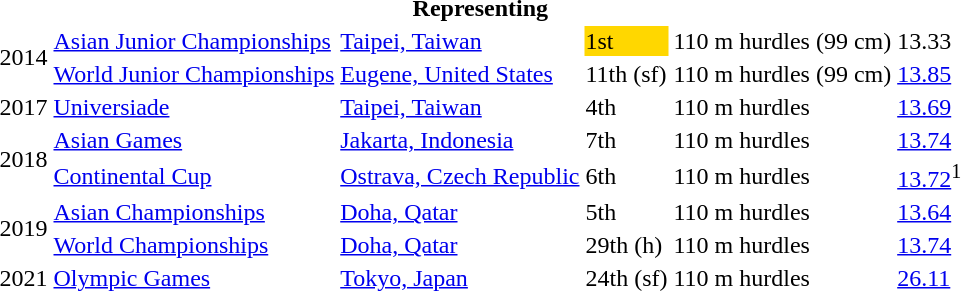<table>
<tr>
<th colspan="6">Representing </th>
</tr>
<tr>
<td rowspan=2>2014</td>
<td><a href='#'>Asian Junior Championships</a></td>
<td><a href='#'>Taipei, Taiwan</a></td>
<td bgcolor=gold>1st</td>
<td>110 m hurdles (99 cm)</td>
<td>13.33</td>
</tr>
<tr>
<td><a href='#'>World Junior Championships</a></td>
<td><a href='#'>Eugene, United States</a></td>
<td>11th (sf)</td>
<td>110 m hurdles (99 cm)</td>
<td><a href='#'>13.85</a></td>
</tr>
<tr>
<td>2017</td>
<td><a href='#'>Universiade</a></td>
<td><a href='#'>Taipei, Taiwan</a></td>
<td>4th</td>
<td>110 m hurdles</td>
<td><a href='#'>13.69</a></td>
</tr>
<tr>
<td rowspan=2>2018</td>
<td><a href='#'>Asian Games</a></td>
<td><a href='#'>Jakarta, Indonesia</a></td>
<td>7th</td>
<td>110 m hurdles</td>
<td><a href='#'>13.74</a></td>
</tr>
<tr>
<td><a href='#'>Continental Cup</a></td>
<td><a href='#'>Ostrava, Czech Republic</a></td>
<td>6th</td>
<td>110 m hurdles</td>
<td><a href='#'>13.72</a><sup>1</sup></td>
</tr>
<tr>
<td rowspan=2>2019</td>
<td><a href='#'>Asian Championships</a></td>
<td><a href='#'>Doha, Qatar</a></td>
<td>5th</td>
<td>110 m hurdles</td>
<td><a href='#'>13.64</a></td>
</tr>
<tr>
<td><a href='#'>World Championships</a></td>
<td><a href='#'>Doha, Qatar</a></td>
<td>29th (h)</td>
<td>110 m hurdles</td>
<td><a href='#'>13.74</a></td>
</tr>
<tr>
<td>2021</td>
<td><a href='#'>Olympic Games</a></td>
<td><a href='#'>Tokyo, Japan</a></td>
<td>24th (sf)</td>
<td>110 m hurdles</td>
<td><a href='#'>26.11</a></td>
</tr>
</table>
